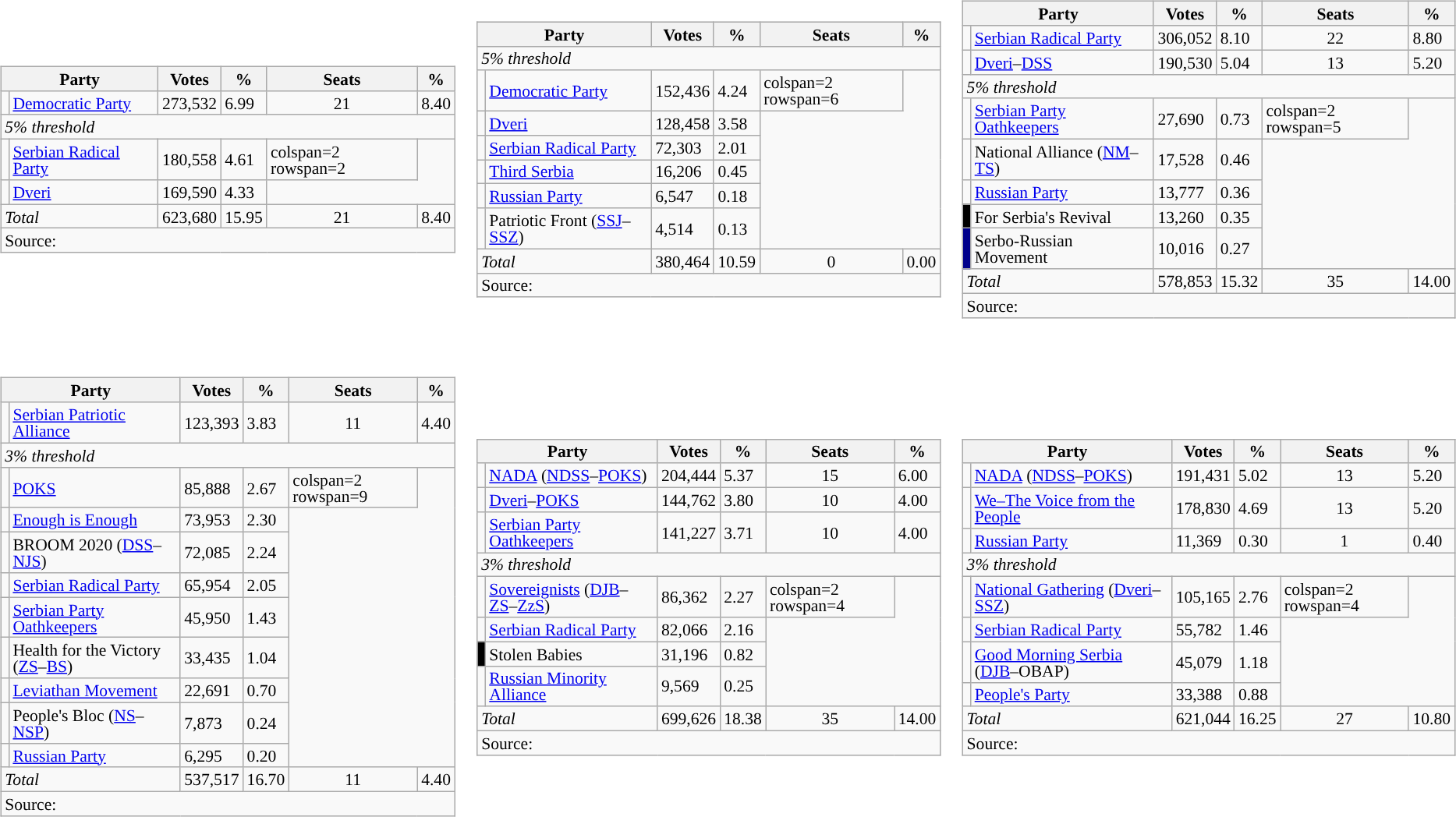<table class="mw-collapsible mw-collapsed">
<tr>
<td><br><table class="wikitable unsortable" style="font-size:90%;line-height:14px;">
<tr>
<th colspan=2>Party</th>
<th>Votes</th>
<th>%</th>
<th>Seats</th>
<th>%</th>
</tr>
<tr>
<td style="background:"></td>
<td><a href='#'>Democratic Party</a></td>
<td>273,532</td>
<td>6.99</td>
<td style="text-align:center;">21</td>
<td>8.40</td>
</tr>
<tr>
<td colspan=6><em>5% threshold</em></td>
</tr>
<tr>
<td style="background:"></td>
<td><a href='#'>Serbian Radical Party</a></td>
<td>180,558</td>
<td>4.61</td>
<td>colspan=2 rowspan=2  </td>
</tr>
<tr>
<td style="background:"></td>
<td><a href='#'>Dveri</a></td>
<td>169,590</td>
<td>4.33</td>
</tr>
<tr>
<td colspan=2><em>Total</em></td>
<td>623,680</td>
<td>15.95</td>
<td style="text-align:center;">21</td>
<td>8.40</td>
</tr>
<tr>
<td colspan=6>Source: </td>
</tr>
</table>
</td>
<td><br><table class="wikitable unsortable" style="font-size:90%;line-height:14px;">
<tr>
<th colspan=2>Party</th>
<th>Votes</th>
<th>%</th>
<th>Seats</th>
<th>%</th>
</tr>
<tr>
<td colspan=6><em>5% threshold</em></td>
</tr>
<tr>
<td style="background:"></td>
<td><a href='#'>Democratic Party</a></td>
<td>152,436</td>
<td>4.24</td>
<td>colspan=2 rowspan=6  </td>
</tr>
<tr>
<td style="background:"></td>
<td><a href='#'>Dveri</a></td>
<td>128,458</td>
<td>3.58</td>
</tr>
<tr>
<td style="background:"></td>
<td><a href='#'>Serbian Radical Party</a></td>
<td>72,303</td>
<td>2.01</td>
</tr>
<tr>
<td style="background:"></td>
<td><a href='#'>Third Serbia</a></td>
<td>16,206</td>
<td>0.45</td>
</tr>
<tr>
<td style="background:"></td>
<td><a href='#'>Russian Party</a></td>
<td>6,547</td>
<td>0.18</td>
</tr>
<tr>
<td style="background:"></td>
<td>Patriotic Front (<a href='#'>SSJ</a>–<a href='#'>SSZ</a>)</td>
<td>4,514</td>
<td>0.13</td>
</tr>
<tr>
<td colspan=2><em>Total</em></td>
<td>380,464</td>
<td>10.59</td>
<td style="text-align:center;">0</td>
<td>0.00</td>
</tr>
<tr>
<td colspan=6>Source: </td>
</tr>
</table>
</td>
<td><br><table class="wikitable unsortable" style="font-size:90%;line-height:14px;">
<tr>
<th colspan=2>Party</th>
<th>Votes</th>
<th>%</th>
<th>Seats</th>
<th>%</th>
</tr>
<tr>
<td style="background:"></td>
<td><a href='#'>Serbian Radical Party</a></td>
<td>306,052</td>
<td>8.10</td>
<td style="text-align:center;">22</td>
<td>8.80</td>
</tr>
<tr>
<td style="background:"></td>
<td><a href='#'>Dveri</a>–<a href='#'>DSS</a></td>
<td>190,530</td>
<td>5.04</td>
<td style="text-align:center;">13</td>
<td>5.20</td>
</tr>
<tr>
<td colspan=6><em>5% threshold</em></td>
</tr>
<tr>
<td style="background:"></td>
<td><a href='#'>Serbian Party Oathkeepers</a></td>
<td>27,690</td>
<td>0.73</td>
<td>colspan=2 rowspan=5  </td>
</tr>
<tr>
<td style="background:"></td>
<td>National Alliance (<a href='#'>NM</a>–<a href='#'>TS</a>)</td>
<td>17,528</td>
<td>0.46</td>
</tr>
<tr>
<td style="background:"></td>
<td><a href='#'>Russian Party</a></td>
<td>13,777</td>
<td>0.36</td>
</tr>
<tr>
<td style="background:black;"></td>
<td>For Serbia's Revival</td>
<td>13,260</td>
<td>0.35</td>
</tr>
<tr>
<td style="background:darkblue;"></td>
<td>Serbo-Russian Movement</td>
<td>10,016</td>
<td>0.27</td>
</tr>
<tr>
<td colspan=2><em>Total</em></td>
<td>578,853</td>
<td>15.32</td>
<td style="text-align:center;">35</td>
<td>14.00</td>
</tr>
<tr>
<td colspan=6>Source: </td>
</tr>
</table>
</td>
</tr>
<tr>
<td><br><table class="wikitable unsortable" style="font-size:90%;line-height:14px;">
<tr>
<th colspan=2>Party</th>
<th>Votes</th>
<th>%</th>
<th>Seats</th>
<th>%</th>
</tr>
<tr>
<td style="background:"></td>
<td><a href='#'>Serbian Patriotic Alliance</a></td>
<td>123,393</td>
<td>3.83</td>
<td style="text-align:center;">11</td>
<td>4.40</td>
</tr>
<tr>
<td colspan=6><em>3% threshold</em></td>
</tr>
<tr>
<td style="background:"></td>
<td><a href='#'>POKS</a></td>
<td>85,888</td>
<td>2.67</td>
<td>colspan=2 rowspan=9 </td>
</tr>
<tr>
<td style="background:"></td>
<td><a href='#'>Enough is Enough</a></td>
<td>73,953</td>
<td>2.30</td>
</tr>
<tr>
<td style="background:"></td>
<td>BROOM 2020 (<a href='#'>DSS</a>–<a href='#'>NJS</a>)</td>
<td>72,085</td>
<td>2.24</td>
</tr>
<tr>
<td style="background:"></td>
<td><a href='#'>Serbian Radical Party</a></td>
<td>65,954</td>
<td>2.05</td>
</tr>
<tr>
<td style="background:"></td>
<td><a href='#'>Serbian Party Oathkeepers</a></td>
<td>45,950</td>
<td>1.43</td>
</tr>
<tr>
<td style="background:"></td>
<td>Health for the Victory (<a href='#'>ZS</a>–<a href='#'>BS</a>)</td>
<td>33,435</td>
<td>1.04</td>
</tr>
<tr>
<td style="background:"></td>
<td><a href='#'>Leviathan Movement</a></td>
<td>22,691</td>
<td>0.70</td>
</tr>
<tr>
<td style="background:"></td>
<td>People's Bloc (<a href='#'>NS</a>–<a href='#'>NSP</a>)</td>
<td>7,873</td>
<td>0.24</td>
</tr>
<tr>
<td style="background:"></td>
<td><a href='#'>Russian Party</a></td>
<td>6,295</td>
<td>0.20</td>
</tr>
<tr>
<td colspan=2><em>Total</em></td>
<td>537,517</td>
<td>16.70</td>
<td style="text-align:center;">11</td>
<td>4.40</td>
</tr>
<tr>
<td colspan=6>Source: </td>
</tr>
</table>
</td>
<td><br><table class="wikitable unsortable" style="font-size:90%;line-height:14px;">
<tr>
<th colspan=2>Party</th>
<th>Votes</th>
<th>%</th>
<th>Seats</th>
<th>%</th>
</tr>
<tr>
<td style="background:"></td>
<td><a href='#'>NADA</a> (<a href='#'>NDSS</a>–<a href='#'>POKS</a>)</td>
<td>204,444</td>
<td>5.37</td>
<td style="text-align:center;">15</td>
<td>6.00</td>
</tr>
<tr>
<td style="background:"></td>
<td><a href='#'>Dveri</a>–<a href='#'>POKS</a></td>
<td>144,762</td>
<td>3.80</td>
<td style="text-align:center;">10</td>
<td>4.00</td>
</tr>
<tr>
<td style="background:"></td>
<td><a href='#'>Serbian Party Oathkeepers</a></td>
<td>141,227</td>
<td>3.71</td>
<td style="text-align:center;">10</td>
<td>4.00</td>
</tr>
<tr>
<td colspan=6><em>3% threshold</em></td>
</tr>
<tr>
<td style="background:"></td>
<td><a href='#'>Sovereignists</a> (<a href='#'>DJB</a>–<a href='#'>ZS</a>–<a href='#'>ZzS</a>)</td>
<td>86,362</td>
<td>2.27</td>
<td>colspan=2 rowspan=4 </td>
</tr>
<tr>
<td style="background:"></td>
<td><a href='#'>Serbian Radical Party</a></td>
<td>82,066</td>
<td>2.16</td>
</tr>
<tr>
<td style="background:black;"></td>
<td>Stolen Babies</td>
<td>31,196</td>
<td>0.82</td>
</tr>
<tr>
<td style="background:"></td>
<td><a href='#'>Russian Minority Alliance</a></td>
<td>9,569</td>
<td>0.25</td>
</tr>
<tr>
<td colspan=2><em>Total</em></td>
<td>699,626</td>
<td>18.38</td>
<td style="text-align:center;">35</td>
<td>14.00</td>
</tr>
<tr>
<td colspan=6>Source: </td>
</tr>
</table>
</td>
<td><br><table class="wikitable unsortable" style="font-size:90%;line-height:14px;">
<tr>
<th colspan=2>Party</th>
<th>Votes</th>
<th>%</th>
<th>Seats</th>
<th>%</th>
</tr>
<tr>
<td style="background:"></td>
<td><a href='#'>NADA</a> (<a href='#'>NDSS</a>–<a href='#'>POKS</a>)</td>
<td>191,431</td>
<td>5.02</td>
<td style="text-align:center;">13</td>
<td>5.20</td>
</tr>
<tr>
<td style="background:"></td>
<td><a href='#'>We–The Voice from the People</a></td>
<td>178,830</td>
<td>4.69</td>
<td style="text-align:center;">13</td>
<td>5.20</td>
</tr>
<tr>
<td style="background:"></td>
<td><a href='#'>Russian Party</a></td>
<td>11,369</td>
<td>0.30</td>
<td style="text-align:center;">1</td>
<td>0.40</td>
</tr>
<tr>
<td colspan=6><em>3% threshold</em></td>
</tr>
<tr>
<td style="background:"></td>
<td><a href='#'>National Gathering</a> (<a href='#'>Dveri</a>–<a href='#'>SSZ</a>)</td>
<td>105,165</td>
<td>2.76</td>
<td>colspan=2 rowspan=4 </td>
</tr>
<tr>
<td style="background:"></td>
<td><a href='#'>Serbian Radical Party</a></td>
<td>55,782</td>
<td>1.46</td>
</tr>
<tr>
<td style="background:"></td>
<td><a href='#'>Good Morning Serbia</a> (<a href='#'>DJB</a>–OBAP)</td>
<td>45,079</td>
<td>1.18</td>
</tr>
<tr>
<td style="background:"></td>
<td><a href='#'>People's Party</a></td>
<td>33,388</td>
<td>0.88</td>
</tr>
<tr>
<td colspan=2><em>Total</em></td>
<td>621,044</td>
<td>16.25</td>
<td style="text-align:center;">27</td>
<td>10.80</td>
</tr>
<tr>
<td colspan=6>Source: </td>
</tr>
</table>
</td>
</tr>
</table>
